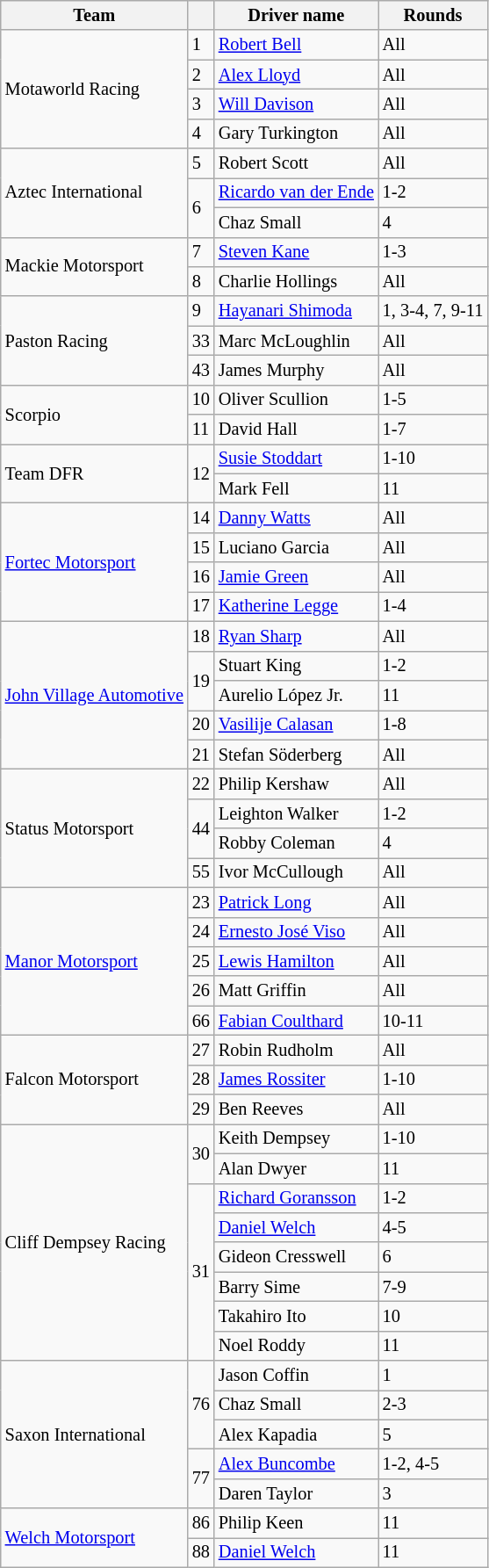<table class="wikitable" style="font-size: 85%">
<tr>
<th>Team</th>
<th></th>
<th>Driver name</th>
<th>Rounds</th>
</tr>
<tr>
<td rowspan=4>Motaworld Racing</td>
<td>1</td>
<td> <a href='#'>Robert Bell</a></td>
<td>All</td>
</tr>
<tr>
<td>2</td>
<td> <a href='#'>Alex Lloyd</a></td>
<td>All</td>
</tr>
<tr>
<td>3</td>
<td> <a href='#'>Will Davison</a></td>
<td>All</td>
</tr>
<tr>
<td>4</td>
<td> Gary Turkington</td>
<td>All</td>
</tr>
<tr>
<td rowspan=3>Aztec International</td>
<td>5</td>
<td> Robert Scott</td>
<td>All</td>
</tr>
<tr>
<td rowspan=2>6</td>
<td> <a href='#'>Ricardo van der Ende</a></td>
<td>1-2</td>
</tr>
<tr>
<td> Chaz Small</td>
<td>4</td>
</tr>
<tr>
<td rowspan=2>Mackie Motorsport</td>
<td>7</td>
<td> <a href='#'>Steven Kane</a></td>
<td>1-3</td>
</tr>
<tr>
<td>8</td>
<td> Charlie Hollings</td>
<td>All</td>
</tr>
<tr>
<td rowspan=3>Paston Racing</td>
<td>9</td>
<td> <a href='#'>Hayanari Shimoda</a></td>
<td>1, 3-4, 7, 9-11</td>
</tr>
<tr>
<td>33</td>
<td> Marc McLoughlin</td>
<td>All</td>
</tr>
<tr>
<td>43</td>
<td> James Murphy</td>
<td>All</td>
</tr>
<tr>
<td rowspan=2>Scorpio</td>
<td>10</td>
<td> Oliver Scullion</td>
<td>1-5</td>
</tr>
<tr>
<td>11</td>
<td> David Hall</td>
<td>1-7</td>
</tr>
<tr>
<td rowspan=2>Team DFR</td>
<td rowspan=2>12</td>
<td> <a href='#'>Susie Stoddart</a></td>
<td>1-10</td>
</tr>
<tr>
<td> Mark Fell</td>
<td>11</td>
</tr>
<tr>
<td rowspan=4><a href='#'>Fortec Motorsport</a></td>
<td>14</td>
<td> <a href='#'>Danny Watts</a></td>
<td>All</td>
</tr>
<tr>
<td>15</td>
<td> Luciano Garcia</td>
<td>All</td>
</tr>
<tr>
<td>16</td>
<td> <a href='#'>Jamie Green</a></td>
<td>All</td>
</tr>
<tr>
<td>17</td>
<td> <a href='#'>Katherine Legge</a></td>
<td>1-4</td>
</tr>
<tr>
<td rowspan=5><a href='#'>John Village Automotive</a></td>
<td>18</td>
<td> <a href='#'>Ryan Sharp</a></td>
<td>All</td>
</tr>
<tr>
<td rowspan=2>19</td>
<td> Stuart King</td>
<td>1-2</td>
</tr>
<tr>
<td> Aurelio López Jr.</td>
<td>11</td>
</tr>
<tr>
<td>20</td>
<td> <a href='#'>Vasilije Calasan</a></td>
<td>1-8</td>
</tr>
<tr>
<td>21</td>
<td> Stefan Söderberg</td>
<td>All</td>
</tr>
<tr>
<td rowspan=4>Status Motorsport</td>
<td>22</td>
<td> Philip Kershaw</td>
<td>All</td>
</tr>
<tr>
<td rowspan=2>44</td>
<td> Leighton Walker</td>
<td>1-2</td>
</tr>
<tr>
<td> Robby Coleman</td>
<td>4</td>
</tr>
<tr>
<td>55</td>
<td> Ivor McCullough</td>
<td>All</td>
</tr>
<tr>
<td rowspan=5><a href='#'>Manor Motorsport</a></td>
<td>23</td>
<td> <a href='#'>Patrick Long</a></td>
<td>All</td>
</tr>
<tr>
<td>24</td>
<td> <a href='#'>Ernesto José Viso</a></td>
<td>All</td>
</tr>
<tr>
<td>25</td>
<td> <a href='#'>Lewis Hamilton</a></td>
<td>All</td>
</tr>
<tr>
<td>26</td>
<td> Matt Griffin</td>
<td>All</td>
</tr>
<tr>
<td>66</td>
<td> <a href='#'>Fabian Coulthard</a></td>
<td>10-11</td>
</tr>
<tr>
<td rowspan=3>Falcon Motorsport</td>
<td>27</td>
<td> Robin Rudholm</td>
<td>All</td>
</tr>
<tr>
<td>28</td>
<td> <a href='#'>James Rossiter</a></td>
<td>1-10</td>
</tr>
<tr>
<td>29</td>
<td> Ben Reeves</td>
<td>All</td>
</tr>
<tr>
<td rowspan=8>Cliff Dempsey Racing</td>
<td rowspan=2>30</td>
<td> Keith Dempsey</td>
<td>1-10</td>
</tr>
<tr>
<td> Alan Dwyer</td>
<td>11</td>
</tr>
<tr>
<td rowspan=6>31</td>
<td> <a href='#'>Richard Goransson</a></td>
<td>1-2</td>
</tr>
<tr>
<td> <a href='#'>Daniel Welch</a></td>
<td>4-5</td>
</tr>
<tr>
<td> Gideon Cresswell</td>
<td>6</td>
</tr>
<tr>
<td> Barry Sime</td>
<td>7-9</td>
</tr>
<tr>
<td> Takahiro Ito</td>
<td>10</td>
</tr>
<tr>
<td> Noel Roddy</td>
<td>11</td>
</tr>
<tr>
<td rowspan=5>Saxon International</td>
<td rowspan=3>76</td>
<td> Jason Coffin</td>
<td>1</td>
</tr>
<tr>
<td> Chaz Small</td>
<td>2-3</td>
</tr>
<tr>
<td> Alex Kapadia</td>
<td>5</td>
</tr>
<tr>
<td rowspan=2>77</td>
<td> <a href='#'>Alex Buncombe</a></td>
<td>1-2, 4-5</td>
</tr>
<tr>
<td> Daren Taylor</td>
<td>3</td>
</tr>
<tr>
<td rowspan=2><a href='#'>Welch Motorsport</a></td>
<td>86</td>
<td> Philip Keen</td>
<td>11</td>
</tr>
<tr>
<td>88</td>
<td> <a href='#'>Daniel Welch</a></td>
<td>11</td>
</tr>
</table>
